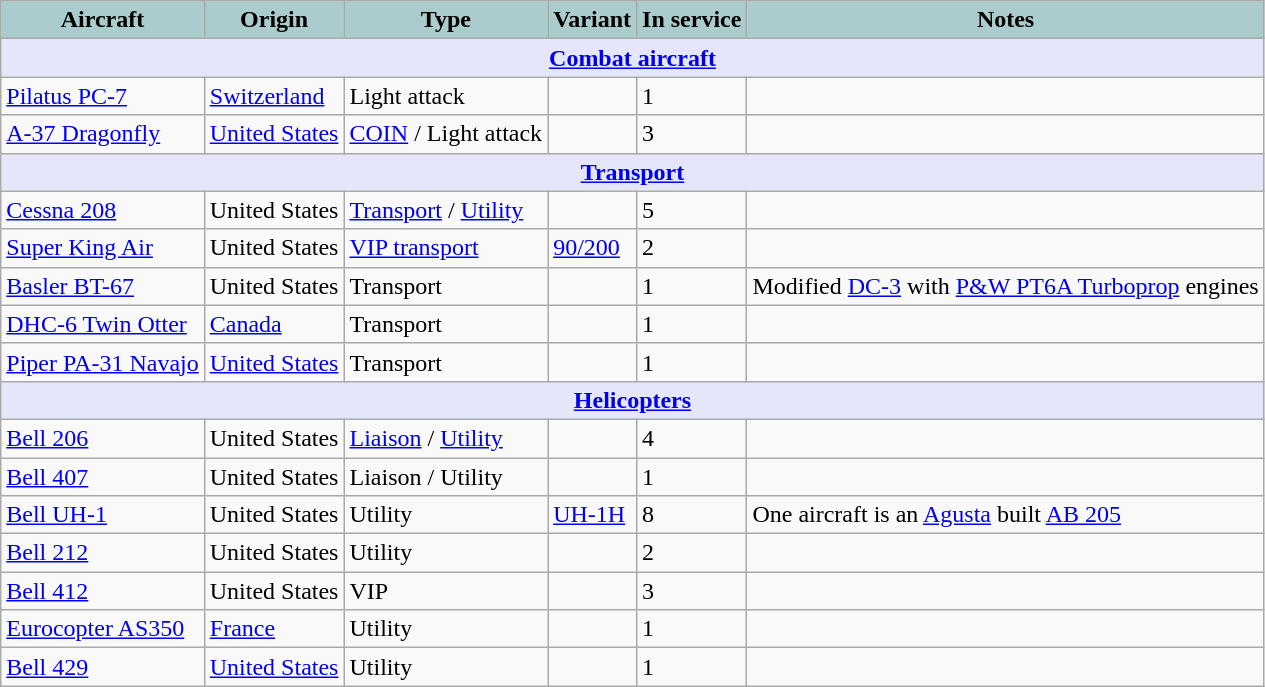<table class="wikitable">
<tr>
<th style="text-align:center; background:#acc;">Aircraft</th>
<th style="text-align: center; background:#acc;">Origin</th>
<th style="text-align:l center; background:#acc;">Type</th>
<th style="text-align:left; background:#acc;">Variant</th>
<th style="text-align:center; background:#acc;">In service</th>
<th style="text-align: center; background:#acc;">Notes</th>
</tr>
<tr>
<th style="align: center; background: lavender;" colspan="7"><a href='#'>Combat aircraft</a></th>
</tr>
<tr>
<td><a href='#'>Pilatus PC-7</a></td>
<td><a href='#'>Switzerland</a></td>
<td>Light attack</td>
<td></td>
<td>1</td>
<td></td>
</tr>
<tr>
<td><a href='#'>A-37 Dragonfly</a></td>
<td><a href='#'>United States</a></td>
<td><a href='#'>COIN</a> / Light attack</td>
<td></td>
<td>3</td>
<td></td>
</tr>
<tr>
<th style="align: center; background: lavender;" colspan="7"><a href='#'>Transport</a></th>
</tr>
<tr>
<td><a href='#'>Cessna 208</a></td>
<td>United States</td>
<td><a href='#'>Transport</a> / <a href='#'>Utility</a></td>
<td></td>
<td>5</td>
<td></td>
</tr>
<tr>
<td><a href='#'> Super King Air</a></td>
<td>United States</td>
<td><a href='#'>VIP transport</a></td>
<td><a href='#'>90/200</a></td>
<td>2</td>
<td></td>
</tr>
<tr>
<td><a href='#'>Basler BT-67</a></td>
<td>United States</td>
<td>Transport</td>
<td></td>
<td>1</td>
<td>Modified <a href='#'>DC-3</a> with <a href='#'>P&W PT6A Turboprop</a> engines</td>
</tr>
<tr>
<td><a href='#'>DHC-6 Twin Otter</a></td>
<td><a href='#'>Canada</a></td>
<td>Transport</td>
<td></td>
<td>1</td>
<td></td>
</tr>
<tr>
<td><a href='#'>Piper PA-31 Navajo</a></td>
<td><a href='#'>United States</a></td>
<td>Transport</td>
<td></td>
<td>1</td>
<td></td>
</tr>
<tr>
<th style="align: center; background: lavender;" colspan="7"><a href='#'>Helicopters</a></th>
</tr>
<tr>
<td><a href='#'>Bell 206</a></td>
<td>United States</td>
<td><a href='#'>Liaison</a> / <a href='#'>Utility</a></td>
<td></td>
<td>4</td>
<td></td>
</tr>
<tr>
<td><a href='#'>Bell 407</a></td>
<td>United States</td>
<td>Liaison / Utility</td>
<td></td>
<td>1</td>
<td></td>
</tr>
<tr>
<td><a href='#'> Bell UH-1</a></td>
<td>United States</td>
<td>Utility</td>
<td><a href='#'>UH-1H</a></td>
<td>8</td>
<td>One aircraft is an <a href='#'>Agusta</a> built <a href='#'>AB 205</a></td>
</tr>
<tr>
<td><a href='#'>Bell 212</a></td>
<td>United States</td>
<td>Utility</td>
<td></td>
<td>2</td>
<td></td>
</tr>
<tr>
<td><a href='#'>Bell 412</a></td>
<td>United States</td>
<td>VIP</td>
<td></td>
<td>3</td>
<td></td>
</tr>
<tr>
<td><a href='#'>Eurocopter AS350</a></td>
<td><a href='#'>France</a></td>
<td>Utility</td>
<td></td>
<td>1</td>
<td></td>
</tr>
<tr>
<td><a href='#'>Bell 429</a></td>
<td><a href='#'>United States</a></td>
<td>Utility</td>
<td></td>
<td>1</td>
<td></td>
</tr>
</table>
